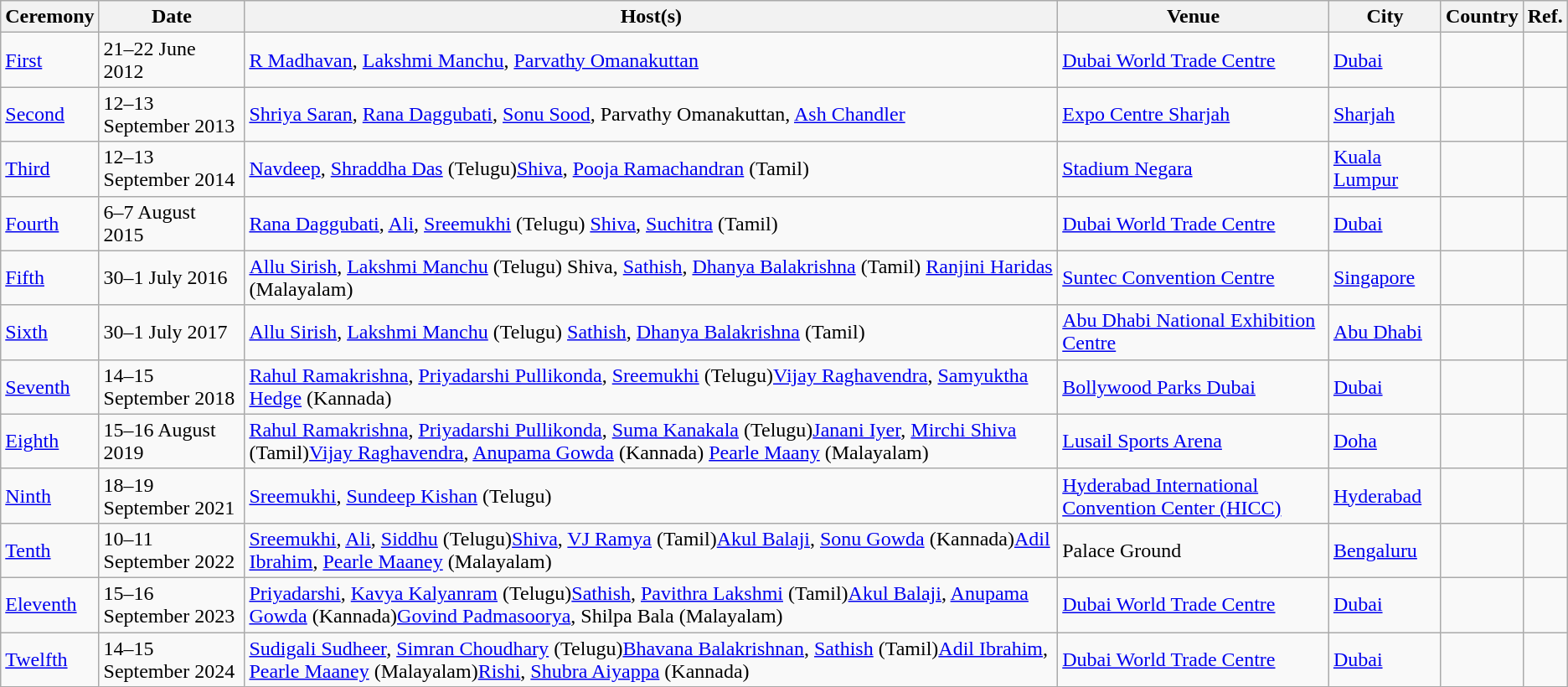<table class="wikitable">
<tr>
<th>Ceremony</th>
<th>Date</th>
<th>Host(s)</th>
<th>Venue</th>
<th>City</th>
<th>Country</th>
<th>Ref.</th>
</tr>
<tr>
<td><a href='#'>First</a></td>
<td>21–22 June 2012</td>
<td><a href='#'>R Madhavan</a>, <a href='#'>Lakshmi Manchu</a>, <a href='#'>Parvathy Omanakuttan</a></td>
<td><a href='#'>Dubai World Trade Centre</a></td>
<td><a href='#'>Dubai</a></td>
<td></td>
<td></td>
</tr>
<tr>
<td><a href='#'>Second</a></td>
<td>12–13 September 2013</td>
<td><a href='#'>Shriya Saran</a>, <a href='#'>Rana Daggubati</a>, <a href='#'>Sonu Sood</a>, Parvathy Omanakuttan, <a href='#'>Ash Chandler</a></td>
<td><a href='#'>Expo Centre Sharjah</a></td>
<td><a href='#'>Sharjah</a></td>
<td></td>
<td></td>
</tr>
<tr>
<td><a href='#'>Third</a></td>
<td>12–13 September 2014</td>
<td><a href='#'>Navdeep</a>, <a href='#'>Shraddha Das</a> (Telugu)<a href='#'>Shiva</a>, <a href='#'>Pooja Ramachandran</a> (Tamil)</td>
<td><a href='#'>Stadium Negara</a></td>
<td><a href='#'>Kuala Lumpur</a></td>
<td></td>
<td></td>
</tr>
<tr>
<td><a href='#'>Fourth</a></td>
<td>6–7 August 2015</td>
<td><a href='#'>Rana Daggubati</a>, <a href='#'>Ali</a>, <a href='#'>Sreemukhi</a> (Telugu) <a href='#'>Shiva</a>, <a href='#'>Suchitra</a> (Tamil)</td>
<td><a href='#'>Dubai World Trade Centre</a></td>
<td><a href='#'>Dubai</a></td>
<td></td>
<td></td>
</tr>
<tr>
<td><a href='#'>Fifth</a></td>
<td>30–1 July 2016</td>
<td><a href='#'>Allu Sirish</a>, <a href='#'>Lakshmi Manchu</a> (Telugu) Shiva, <a href='#'>Sathish</a>, <a href='#'>Dhanya Balakrishna</a> (Tamil) <a href='#'>Ranjini Haridas</a> (Malayalam)</td>
<td><a href='#'>Suntec Convention Centre</a></td>
<td><a href='#'>Singapore</a></td>
<td></td>
<td> <br></td>
</tr>
<tr>
<td><a href='#'>Sixth</a></td>
<td>30–1 July 2017</td>
<td><a href='#'>Allu Sirish</a>, <a href='#'>Lakshmi Manchu</a> (Telugu) <a href='#'>Sathish</a>, <a href='#'>Dhanya Balakrishna</a> (Tamil)</td>
<td><a href='#'>Abu Dhabi National Exhibition Centre</a></td>
<td><a href='#'>Abu Dhabi</a></td>
<td></td>
<td><br></td>
</tr>
<tr>
<td><a href='#'>Seventh</a></td>
<td>14–15 September 2018</td>
<td><a href='#'>Rahul Ramakrishna</a>, <a href='#'>Priyadarshi Pullikonda</a>, <a href='#'>Sreemukhi</a> (Telugu)<a href='#'>Vijay Raghavendra</a>, <a href='#'>Samyuktha Hedge</a> (Kannada)</td>
<td><a href='#'>Bollywood Parks Dubai</a></td>
<td><a href='#'>Dubai</a></td>
<td></td>
<td></td>
</tr>
<tr>
<td><a href='#'>Eighth</a></td>
<td>15–16 August 2019</td>
<td><a href='#'>Rahul Ramakrishna</a>, <a href='#'>Priyadarshi Pullikonda</a>, <a href='#'>Suma Kanakala</a> (Telugu)<a href='#'>Janani Iyer</a>, <a href='#'>Mirchi Shiva</a> (Tamil)<a href='#'>Vijay Raghavendra</a>, <a href='#'>Anupama Gowda</a> (Kannada) <a href='#'>Pearle Maany</a> (Malayalam)</td>
<td><a href='#'>Lusail Sports Arena</a></td>
<td><a href='#'>Doha</a></td>
<td></td>
<td></td>
</tr>
<tr>
<td><a href='#'>Ninth</a></td>
<td>18–19 September 2021</td>
<td><a href='#'>Sreemukhi</a>, <a href='#'>Sundeep Kishan</a> (Telugu)</td>
<td><a href='#'>Hyderabad International Convention Center (HICC)</a></td>
<td><a href='#'>Hyderabad</a></td>
<td></td>
<td></td>
</tr>
<tr>
<td><a href='#'>Tenth</a></td>
<td>10–11 September 2022</td>
<td><a href='#'>Sreemukhi</a>, <a href='#'>Ali</a>, <a href='#'>Siddhu</a> (Telugu)<a href='#'>Shiva</a>, <a href='#'>VJ Ramya</a> (Tamil)<a href='#'>Akul Balaji</a>, <a href='#'>Sonu Gowda</a> (Kannada)<a href='#'>Adil Ibrahim</a>, <a href='#'>Pearle Maaney</a> (Malayalam)</td>
<td>Palace Ground</td>
<td><a href='#'>Bengaluru</a></td>
<td></td>
<td></td>
</tr>
<tr>
<td><a href='#'>Eleventh</a></td>
<td>15–16 September 2023</td>
<td><a href='#'>Priyadarshi</a>, <a href='#'>Kavya Kalyanram</a> (Telugu)<a href='#'>Sathish</a>, <a href='#'>Pavithra Lakshmi</a> (Tamil)<a href='#'>Akul Balaji</a>, <a href='#'>Anupama Gowda</a> (Kannada)<a href='#'>Govind Padmasoorya</a>, Shilpa Bala (Malayalam)</td>
<td><a href='#'>Dubai World Trade Centre</a></td>
<td><a href='#'>Dubai</a></td>
<td></td>
<td></td>
</tr>
<tr>
<td><a href='#'>Twelfth</a></td>
<td>14–15 September 2024</td>
<td><a href='#'>Sudigali Sudheer</a>, <a href='#'>Simran Choudhary</a> (Telugu)<a href='#'>Bhavana Balakrishnan</a>, <a href='#'>Sathish</a> (Tamil)<a href='#'>Adil Ibrahim</a>, <a href='#'>Pearle Maaney</a> (Malayalam)<a href='#'>Rishi</a>, <a href='#'>Shubra Aiyappa</a> (Kannada)<br></td>
<td><a href='#'>Dubai World Trade Centre</a></td>
<td><a href='#'>Dubai</a></td>
<td></td>
<td></td>
</tr>
</table>
